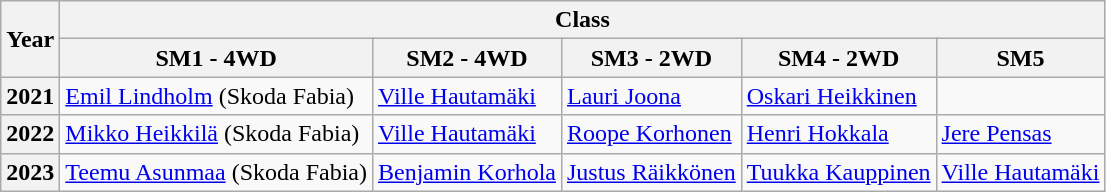<table class="wikitable">
<tr>
<th rowspan="2">Year</th>
<th colspan="5">Class</th>
</tr>
<tr>
<th><strong>SM1 - 4WD</strong></th>
<th><strong>SM2 - 4WD</strong></th>
<th><strong>SM3 - 2WD</strong></th>
<th><strong>SM4 - 2WD</strong></th>
<th><strong>SM5</strong></th>
</tr>
<tr>
<th>2021</th>
<td><a href='#'>Emil Lindholm</a> (Skoda Fabia)</td>
<td><a href='#'>Ville Hautamäki</a></td>
<td><a href='#'>Lauri Joona</a></td>
<td><a href='#'>Oskari Heikkinen</a></td>
<td></td>
</tr>
<tr>
<th><strong>2022</strong></th>
<td><a href='#'>Mikko Heikkilä</a> (Skoda Fabia)</td>
<td><a href='#'>Ville Hautamäki</a></td>
<td><a href='#'>Roope Korhonen</a></td>
<td><a href='#'>Henri Hokkala</a></td>
<td><a href='#'>Jere Pensas</a></td>
</tr>
<tr>
<th><strong>2023</strong></th>
<td><a href='#'>Teemu Asunmaa</a> (Skoda Fabia)</td>
<td><a href='#'>Benjamin Korhola</a></td>
<td><a href='#'>Justus Räikkönen</a></td>
<td><a href='#'>Tuukka Kauppinen</a></td>
<td><a href='#'>Ville Hautamäki</a></td>
</tr>
</table>
